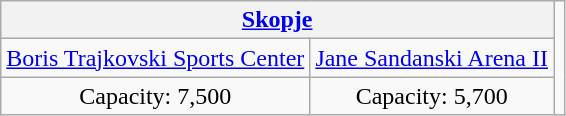<table class="wikitable" style="text-align:center;">
<tr>
<th colspan=2><a href='#'>Skopje</a></th>
<td rowspan="4"><br></td>
</tr>
<tr>
<td><a href='#'>Boris Trajkovski Sports Center</a></td>
<td><a href='#'>Jane Sandanski Arena II</a></td>
</tr>
<tr>
<td>Capacity: 7,500</td>
<td>Capacity: 5,700</td>
</tr>
</table>
